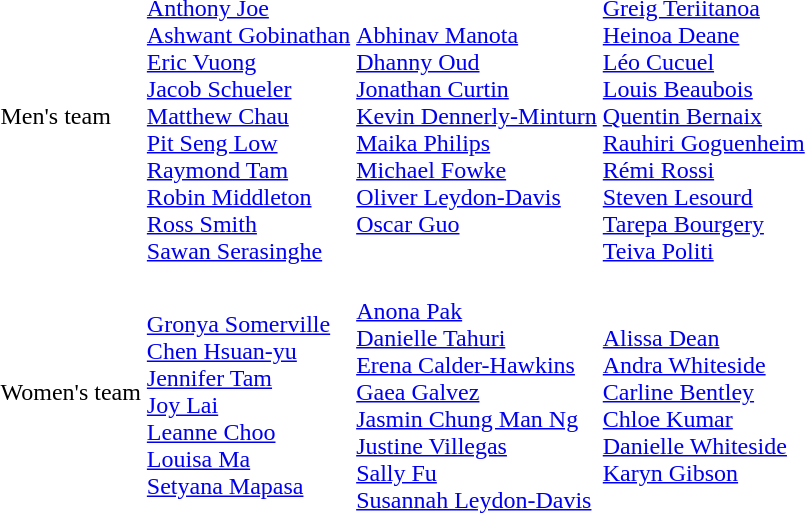<table>
<tr>
<td>Men's team</td>
<td align="left"><br><a href='#'>Anthony Joe</a><br><a href='#'>Ashwant Gobinathan</a><br><a href='#'>Eric Vuong</a><br><a href='#'>Jacob Schueler</a><br><a href='#'>Matthew Chau</a><br><a href='#'>Pit Seng Low</a><br><a href='#'>Raymond Tam</a><br><a href='#'>Robin Middleton</a><br><a href='#'>Ross Smith</a><br><a href='#'>Sawan Serasinghe</a></td>
<td align="left"><br><a href='#'>Abhinav Manota</a><br><a href='#'>Dhanny Oud</a><br><a href='#'>Jonathan Curtin</a><br><a href='#'>Kevin Dennerly-Minturn</a><br><a href='#'>Maika Philips</a><br><a href='#'>Michael Fowke</a><br><a href='#'>Oliver Leydon-Davis</a><br><a href='#'>Oscar Guo</a></td>
<td align="left"><br><a href='#'>Greig Teriitanoa</a><br><a href='#'>Heinoa Deane</a><br><a href='#'>Léo Cucuel</a><br><a href='#'>Louis Beaubois</a><br><a href='#'>Quentin Bernaix</a><br><a href='#'>Rauhiri Goguenheim</a><br><a href='#'>Rémi Rossi</a><br><a href='#'>Steven Lesourd</a><br><a href='#'>Tarepa Bourgery</a><br><a href='#'>Teiva Politi</a></td>
</tr>
<tr>
<td>Women's team</td>
<td align="left"><br><a href='#'>Gronya Somerville</a><br><a href='#'>Chen Hsuan-yu</a><br><a href='#'>Jennifer Tam</a><br><a href='#'>Joy Lai</a><br><a href='#'>Leanne Choo</a><br><a href='#'>Louisa Ma</a><br><a href='#'>Setyana Mapasa</a></td>
<td align="left"><br><a href='#'>Anona Pak</a><br><a href='#'>Danielle Tahuri</a><br><a href='#'>Erena Calder-Hawkins</a><br><a href='#'>Gaea Galvez</a><br><a href='#'>Jasmin Chung Man Ng</a><br><a href='#'>Justine Villegas</a><br><a href='#'>Sally Fu</a><br><a href='#'>Susannah Leydon-Davis</a></td>
<td align="left"><br><a href='#'>Alissa Dean</a><br><a href='#'>Andra Whiteside</a><br><a href='#'>Carline Bentley</a><br><a href='#'>Chloe Kumar</a><br><a href='#'>Danielle Whiteside</a><br><a href='#'>Karyn Gibson</a></td>
</tr>
</table>
